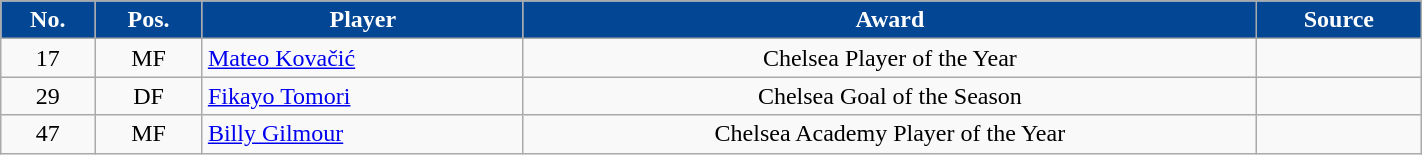<table class="wikitable" style="text-align:center;width:75%;">
<tr>
<th style=background:#034694;color:#FFFFFF>No.</th>
<th style=background:#034694;color:#FFFFFF>Pos.</th>
<th style=background:#034694;color:#FFFFFF>Player</th>
<th style=background:#034694;color:#FFFFFF>Award</th>
<th style=background:#034694;color:#FFFFFF>Source</th>
</tr>
<tr>
<td>17</td>
<td>MF</td>
<td align=left> <a href='#'>Mateo Kovačić</a></td>
<td>Chelsea Player of the Year</td>
<td></td>
</tr>
<tr>
<td>29</td>
<td>DF</td>
<td align=left> <a href='#'>Fikayo Tomori</a></td>
<td>Chelsea Goal of the Season</td>
<td></td>
</tr>
<tr>
<td>47</td>
<td>MF</td>
<td align=left> <a href='#'>Billy Gilmour</a></td>
<td>Chelsea Academy Player of the Year</td>
<td></td>
</tr>
</table>
